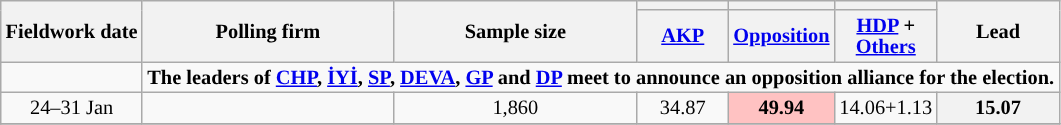<table class="wikitable mw-datatable mw-collapsible" style="text-align:center; font-size:85%; line-height:14px;">
<tr>
<th rowspan="2">Fieldwork date</th>
<th rowspan="2">Polling firm</th>
<th rowspan="2">Sample size</th>
<th style="background:"></th>
<th style="background:"></th>
<th style="background:"></th>
<th rowspan="2">Lead</th>
</tr>
<tr>
<th style="width:4em;"><a href='#'>AKP</a></th>
<th style="width:4em;"><a href='#'>Opposition</a></th>
<th style="width:4em;"><a href='#'>HDP</a> + <a href='#'>Others</a></th>
</tr>
<tr>
<td><strong></strong></td>
<td colspan="12"><strong>The leaders of <a href='#'>CHP</a>, <a href='#'>İYİ</a>, <a href='#'>SP</a>, <a href='#'>DEVA</a>, <a href='#'>GP</a> and <a href='#'>DP</a> meet to announce an opposition alliance for the election.</strong></td>
</tr>
<tr>
<td>24–31 Jan</td>
<td></td>
<td>1,860</td>
<td>34.87</td>
<td style="background:#FFC2C2"><strong>49.94</strong></td>
<td>14.06+1.13</td>
<th style="background:">15.07</th>
</tr>
<tr>
</tr>
</table>
